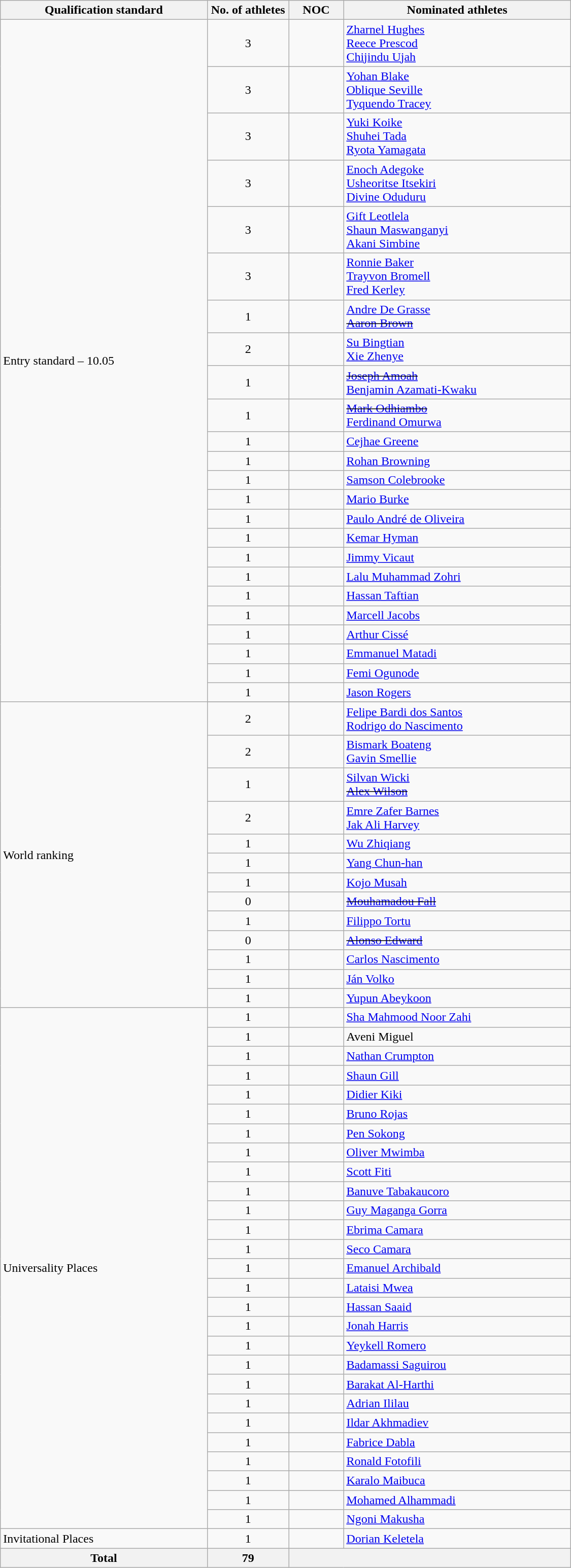<table class="wikitable" style="text-align:left; width:750px;">
<tr>
<th>Qualification standard</th>
<th width=100>No. of athletes</th>
<th>NOC</th>
<th>Nominated athletes</th>
</tr>
<tr>
<td rowspan="24">Entry standard – 10.05</td>
<td align=center>3</td>
<td></td>
<td><a href='#'>Zharnel Hughes</a><br><a href='#'>Reece Prescod</a><br><a href='#'>Chijindu Ujah</a></td>
</tr>
<tr>
<td align=center>3</td>
<td></td>
<td><a href='#'>Yohan Blake</a><br><a href='#'>Oblique Seville</a><br><a href='#'>Tyquendo Tracey</a></td>
</tr>
<tr>
<td align=center>3</td>
<td></td>
<td><a href='#'>Yuki Koike</a><br><a href='#'>Shuhei Tada</a><br><a href='#'>Ryota Yamagata</a></td>
</tr>
<tr>
<td align=center>3</td>
<td></td>
<td><a href='#'>Enoch Adegoke</a><br><a href='#'>Usheoritse Itsekiri</a><br><a href='#'>Divine Oduduru</a></td>
</tr>
<tr>
<td align=center>3</td>
<td></td>
<td><a href='#'>Gift Leotlela</a><br><a href='#'>Shaun Maswanganyi</a><br><a href='#'>Akani Simbine</a></td>
</tr>
<tr>
<td align=center>3</td>
<td></td>
<td><a href='#'>Ronnie Baker</a><br><a href='#'>Trayvon Bromell</a><br><a href='#'>Fred Kerley</a></td>
</tr>
<tr>
<td align=center>1</td>
<td></td>
<td><a href='#'>Andre De Grasse</a><br><s><a href='#'>Aaron Brown</a></s></td>
</tr>
<tr>
<td align=center>2</td>
<td></td>
<td><a href='#'>Su Bingtian</a><br><a href='#'>Xie Zhenye</a></td>
</tr>
<tr>
<td align=center>1</td>
<td></td>
<td><s><a href='#'>Joseph Amoah</a></s><br><a href='#'>Benjamin Azamati-Kwaku</a></td>
</tr>
<tr>
<td align=center>1</td>
<td></td>
<td><s><a href='#'>Mark Odhiambo</a><br></s><a href='#'>Ferdinand Omurwa</a></td>
</tr>
<tr>
<td align=center>1</td>
<td></td>
<td><a href='#'>Cejhae Greene</a></td>
</tr>
<tr>
<td align=center>1</td>
<td></td>
<td><a href='#'>Rohan Browning</a></td>
</tr>
<tr>
<td align=center>1</td>
<td></td>
<td><a href='#'>Samson Colebrooke</a></td>
</tr>
<tr>
<td align=center>1</td>
<td></td>
<td><a href='#'>Mario Burke</a></td>
</tr>
<tr>
<td align=center>1</td>
<td></td>
<td><a href='#'>Paulo André de Oliveira</a></td>
</tr>
<tr>
<td align=center>1</td>
<td></td>
<td><a href='#'>Kemar Hyman</a></td>
</tr>
<tr>
<td align=center>1</td>
<td></td>
<td><a href='#'>Jimmy Vicaut</a></td>
</tr>
<tr>
<td align=center>1</td>
<td></td>
<td><a href='#'>Lalu Muhammad Zohri</a></td>
</tr>
<tr>
<td align=center>1</td>
<td></td>
<td><a href='#'>Hassan Taftian</a></td>
</tr>
<tr>
<td align=center>1</td>
<td></td>
<td><a href='#'>Marcell Jacobs</a></td>
</tr>
<tr>
<td align=center>1</td>
<td></td>
<td><a href='#'>Arthur Cissé</a></td>
</tr>
<tr>
<td align=center>1</td>
<td></td>
<td><a href='#'>Emmanuel Matadi</a></td>
</tr>
<tr>
<td align=center>1</td>
<td></td>
<td><a href='#'>Femi Ogunode</a></td>
</tr>
<tr>
<td align=center>1</td>
<td></td>
<td><a href='#'>Jason Rogers</a></td>
</tr>
<tr>
<td rowspan=14>World ranking</td>
</tr>
<tr>
<td align=center>2</td>
<td></td>
<td><a href='#'>Felipe Bardi dos Santos</a><br><a href='#'>Rodrigo do Nascimento</a></td>
</tr>
<tr>
<td align=center>2</td>
<td></td>
<td><a href='#'>Bismark Boateng</a><br><a href='#'>Gavin Smellie</a></td>
</tr>
<tr>
<td align=center>1</td>
<td></td>
<td><a href='#'>Silvan Wicki</a><br><s><a href='#'>Alex Wilson</a></s></td>
</tr>
<tr>
<td align=center>2</td>
<td></td>
<td><a href='#'>Emre Zafer Barnes</a><br><a href='#'>Jak Ali Harvey</a></td>
</tr>
<tr>
<td align=center>1</td>
<td></td>
<td><a href='#'>Wu Zhiqiang</a></td>
</tr>
<tr>
<td align=center>1</td>
<td></td>
<td><a href='#'>Yang Chun-han</a></td>
</tr>
<tr>
<td align=center>1</td>
<td></td>
<td><a href='#'>Kojo Musah</a></td>
</tr>
<tr>
<td align=center>0</td>
<td></td>
<td><s><a href='#'>Mouhamadou Fall</a></s></td>
</tr>
<tr>
<td align=center>1</td>
<td></td>
<td><a href='#'>Filippo Tortu</a></td>
</tr>
<tr>
<td align=center>0</td>
<td></td>
<td><s><a href='#'>Alonso Edward</a></s></td>
</tr>
<tr>
<td align=center>1</td>
<td></td>
<td><a href='#'>Carlos Nascimento</a></td>
</tr>
<tr>
<td align=center>1</td>
<td></td>
<td><a href='#'>Ján Volko</a></td>
</tr>
<tr>
<td align=center>1</td>
<td></td>
<td><a href='#'>Yupun Abeykoon</a></td>
</tr>
<tr>
<td rowspan=27>Universality Places</td>
<td align=center>1</td>
<td></td>
<td><a href='#'>Sha Mahmood Noor Zahi</a></td>
</tr>
<tr>
<td align=center>1</td>
<td></td>
<td>Aveni Miguel</td>
</tr>
<tr>
<td align=center>1</td>
<td></td>
<td><a href='#'>Nathan Crumpton</a></td>
</tr>
<tr>
<td align=center>1</td>
<td></td>
<td><a href='#'>Shaun Gill</a></td>
</tr>
<tr>
<td align=center>1</td>
<td></td>
<td><a href='#'>Didier Kiki</a></td>
</tr>
<tr>
<td align=center>1</td>
<td></td>
<td><a href='#'>Bruno Rojas</a></td>
</tr>
<tr>
<td align=center>1</td>
<td></td>
<td><a href='#'>Pen Sokong</a></td>
</tr>
<tr>
<td align=center>1</td>
<td></td>
<td><a href='#'>Oliver Mwimba</a></td>
</tr>
<tr>
<td align=center>1</td>
<td></td>
<td><a href='#'>Scott Fiti</a></td>
</tr>
<tr>
<td align=center>1</td>
<td></td>
<td><a href='#'>Banuve Tabakaucoro</a></td>
</tr>
<tr>
<td align=center>1</td>
<td></td>
<td><a href='#'>Guy Maganga Gorra</a></td>
</tr>
<tr>
<td align=center>1</td>
<td></td>
<td><a href='#'>Ebrima Camara</a></td>
</tr>
<tr>
<td align=center>1</td>
<td></td>
<td><a href='#'>Seco Camara</a></td>
</tr>
<tr>
<td align=center>1</td>
<td></td>
<td><a href='#'>Emanuel Archibald</a></td>
</tr>
<tr>
<td align=center>1</td>
<td></td>
<td><a href='#'>Lataisi Mwea</a></td>
</tr>
<tr>
<td align=center>1</td>
<td></td>
<td><a href='#'>Hassan Saaid</a></td>
</tr>
<tr>
<td align=center>1</td>
<td></td>
<td><a href='#'>Jonah Harris</a></td>
</tr>
<tr>
<td align=center>1</td>
<td></td>
<td><a href='#'>Yeykell Romero</a></td>
</tr>
<tr>
<td align=center>1</td>
<td></td>
<td><a href='#'>Badamassi Saguirou</a></td>
</tr>
<tr>
<td align=center>1</td>
<td></td>
<td><a href='#'>Barakat Al-Harthi</a></td>
</tr>
<tr>
<td align=center>1</td>
<td></td>
<td><a href='#'>Adrian Ililau</a></td>
</tr>
<tr>
<td align=center>1</td>
<td></td>
<td><a href='#'>Ildar Akhmadiev</a></td>
</tr>
<tr>
<td align=center>1</td>
<td></td>
<td><a href='#'>Fabrice Dabla</a></td>
</tr>
<tr>
<td align=center>1</td>
<td></td>
<td><a href='#'>Ronald Fotofili</a></td>
</tr>
<tr>
<td align=center>1</td>
<td></td>
<td><a href='#'>Karalo Maibuca</a></td>
</tr>
<tr>
<td align=center>1</td>
<td></td>
<td><a href='#'>Mohamed Alhammadi</a></td>
</tr>
<tr>
<td align=center>1</td>
<td></td>
<td><a href='#'>Ngoni Makusha</a></td>
</tr>
<tr>
<td rowspan=1>Invitational Places</td>
<td align=center>1</td>
<td></td>
<td><a href='#'>Dorian Keletela</a></td>
</tr>
<tr>
<th>Total</th>
<th>79</th>
<th colspan=2></th>
</tr>
</table>
